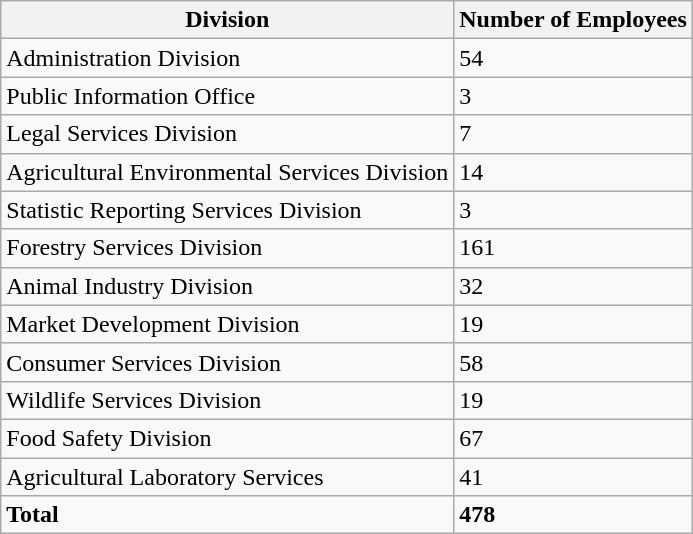<table border="1" cellspacing="0" cellpadding="5" style="border-collapse:collapse;" class="wikitable">
<tr>
<th>Division</th>
<th>Number of Employees</th>
</tr>
<tr>
<td>Administration Division</td>
<td>54</td>
</tr>
<tr>
<td>Public Information Office</td>
<td>3</td>
</tr>
<tr>
<td>Legal Services Division</td>
<td>7</td>
</tr>
<tr>
<td>Agricultural Environmental Services Division</td>
<td>14</td>
</tr>
<tr>
<td>Statistic Reporting Services Division</td>
<td>3</td>
</tr>
<tr>
<td>Forestry Services Division</td>
<td>161</td>
</tr>
<tr>
<td>Animal Industry Division</td>
<td>32</td>
</tr>
<tr>
<td>Market Development Division</td>
<td>19</td>
</tr>
<tr>
<td>Consumer Services Division</td>
<td>58</td>
</tr>
<tr>
<td>Wildlife Services Division</td>
<td>19</td>
</tr>
<tr>
<td>Food Safety Division</td>
<td>67</td>
</tr>
<tr>
<td>Agricultural Laboratory Services</td>
<td>41</td>
</tr>
<tr>
<td><strong>Total</strong></td>
<td><strong>478</strong></td>
</tr>
</table>
